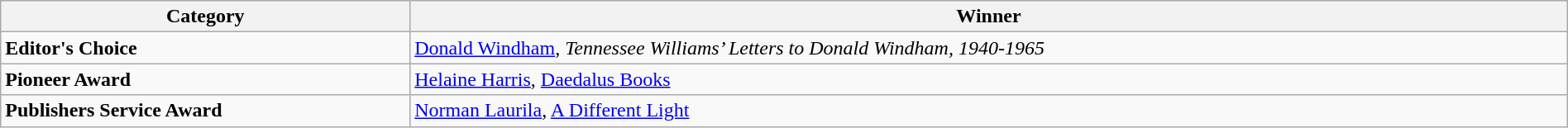<table class="wikitable" width="100%">
<tr>
<th>Category</th>
<th>Winner</th>
</tr>
<tr>
<td><strong>Editor's Choice</strong></td>
<td><a href='#'>Donald Windham</a>, <em>Tennessee Williams’ Letters to Donald Windham, 1940-1965</em></td>
</tr>
<tr>
<td><strong>Pioneer Award</strong></td>
<td><a href='#'>Helaine Harris</a>, <a href='#'>Daedalus Books</a></td>
</tr>
<tr>
<td><strong>Publishers Service Award</strong></td>
<td><a href='#'>Norman Laurila</a>, <a href='#'>A Different Light</a></td>
</tr>
</table>
